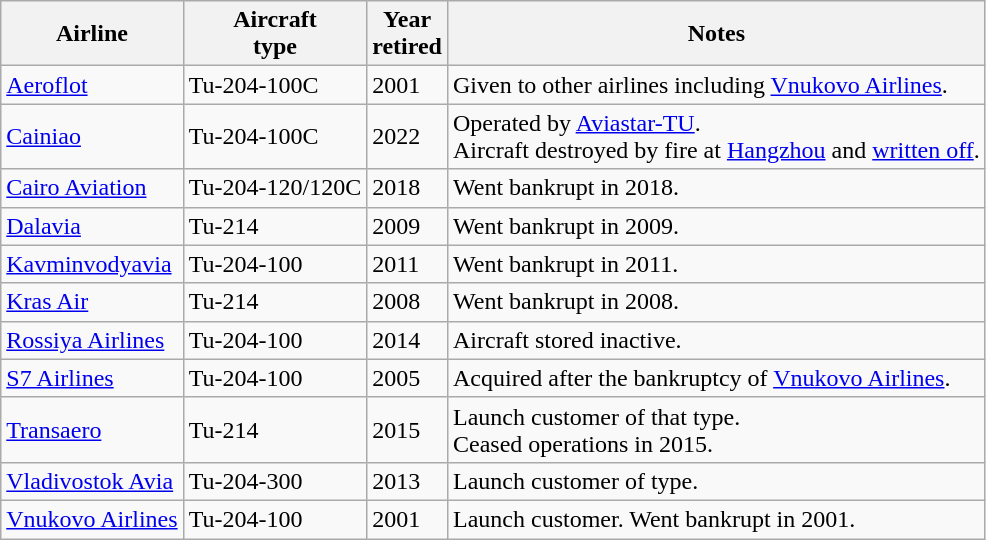<table class="wikitable sortable">
<tr>
<th>Airline</th>
<th>Aircraft <br> type</th>
<th>Year <br> retired</th>
<th>Notes</th>
</tr>
<tr>
<td> <a href='#'>Aeroflot</a></td>
<td>Tu-204-100C</td>
<td>2001</td>
<td>Given to other airlines including <a href='#'>Vnukovo Airlines</a>.</td>
</tr>
<tr>
<td> <a href='#'>Cainiao</a></td>
<td>Tu-204-100C</td>
<td>2022</td>
<td>Operated by <a href='#'>Aviastar-TU</a>. <br> Aircraft destroyed by fire at <a href='#'>Hangzhou</a> and <a href='#'>written off</a>.</td>
</tr>
<tr>
<td> <a href='#'>Cairo Aviation</a></td>
<td>Tu-204-120/120C</td>
<td>2018</td>
<td>Went bankrupt in 2018.</td>
</tr>
<tr>
<td> <a href='#'>Dalavia</a></td>
<td>Tu-214</td>
<td>2009</td>
<td>Went bankrupt in 2009.</td>
</tr>
<tr>
<td> <a href='#'>Kavminvodyavia</a></td>
<td>Tu-204-100</td>
<td>2011</td>
<td>Went bankrupt in 2011.</td>
</tr>
<tr>
<td> <a href='#'>Kras Air</a></td>
<td>Tu-214</td>
<td>2008</td>
<td>Went bankrupt in 2008.</td>
</tr>
<tr>
<td> <a href='#'>Rossiya Airlines</a></td>
<td>Tu-204-100</td>
<td>2014</td>
<td>Aircraft stored inactive.</td>
</tr>
<tr>
<td> <a href='#'>S7 Airlines</a></td>
<td>Tu-204-100</td>
<td>2005</td>
<td>Acquired after the bankruptcy of <a href='#'>Vnukovo Airlines</a>.</td>
</tr>
<tr>
<td> <a href='#'>Transaero</a></td>
<td>Tu-214</td>
<td>2015</td>
<td>Launch customer of that type. <br> Ceased operations in 2015.</td>
</tr>
<tr>
<td> <a href='#'>Vladivostok Avia</a></td>
<td>Tu-204-300</td>
<td>2013</td>
<td>Launch customer of type.</td>
</tr>
<tr>
<td> <a href='#'>Vnukovo Airlines</a></td>
<td>Tu-204-100</td>
<td>2001</td>
<td>Launch customer. Went bankrupt in 2001.</td>
</tr>
</table>
